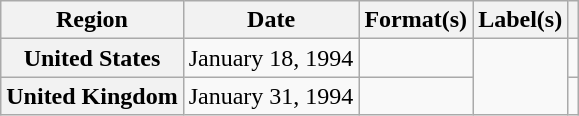<table class="wikitable plainrowheaders">
<tr>
<th>Region</th>
<th>Date</th>
<th>Format(s)</th>
<th>Label(s)</th>
<th></th>
</tr>
<tr>
<th scope="row">United States</th>
<td>January 18, 1994</td>
<td></td>
<td rowspan="2"></td>
<td></td>
</tr>
<tr>
<th scope="row">United Kingdom</th>
<td>January 31, 1994</td>
<td></td>
<td></td>
</tr>
</table>
